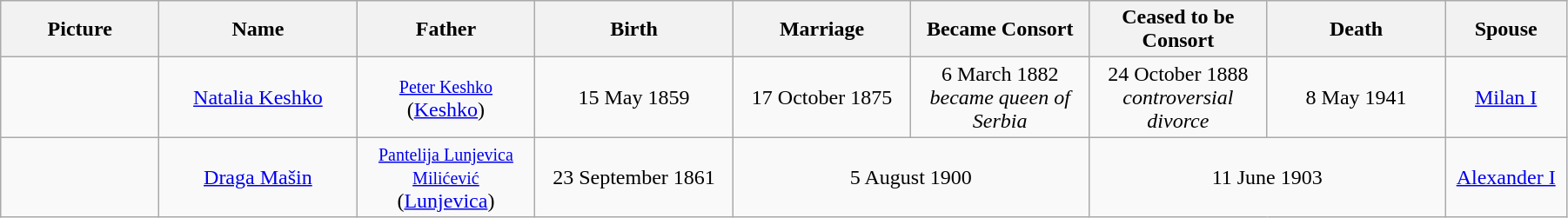<table style="width:95%;" class="wikitable">
<tr>
<th style="width:8%;">Picture</th>
<th style="width:10%;">Name</th>
<th style="width:9%;">Father</th>
<th style="width:10%;">Birth</th>
<th style="width:9%;">Marriage</th>
<th style="width:9%;">Became Consort</th>
<th style="width:9%;">Ceased to be Consort</th>
<th style="width:9%;">Death</th>
<th style="width:6%;">Spouse</th>
</tr>
<tr>
<td style="text-align:center;"></td>
<td style="text-align:center;"><a href='#'>Natalia Keshko</a></td>
<td style="text-align:center;"><small><a href='#'>Peter Keshko</a></small><br>(<a href='#'>Keshko</a>)</td>
<td style="text-align:center;">15 May 1859</td>
<td style="text-align:center;">17 October 1875</td>
<td style="text-align:center;">6 March 1882<br><em>became queen of Serbia</em></td>
<td style="text-align:center;">24 October 1888<br><em>controversial divorce</em></td>
<td style="text-align:center;">8 May 1941</td>
<td style="text-align:center;"><a href='#'>Milan I</a></td>
</tr>
<tr>
<td style="text-align:center;"></td>
<td style="text-align:center;"><a href='#'>Draga Mašin</a></td>
<td style="text-align:center;"><small><a href='#'>Pantelija Lunjevica Milićević</a></small><br>(<a href='#'>Lunjevica</a>)</td>
<td style="text-align:center;">23 September 1861</td>
<td style="text-align:center;" colspan="2">5 August 1900</td>
<td style="text-align:center;" colspan="2">11 June 1903</td>
<td style="text-align:center;"><a href='#'>Alexander I</a></td>
</tr>
</table>
